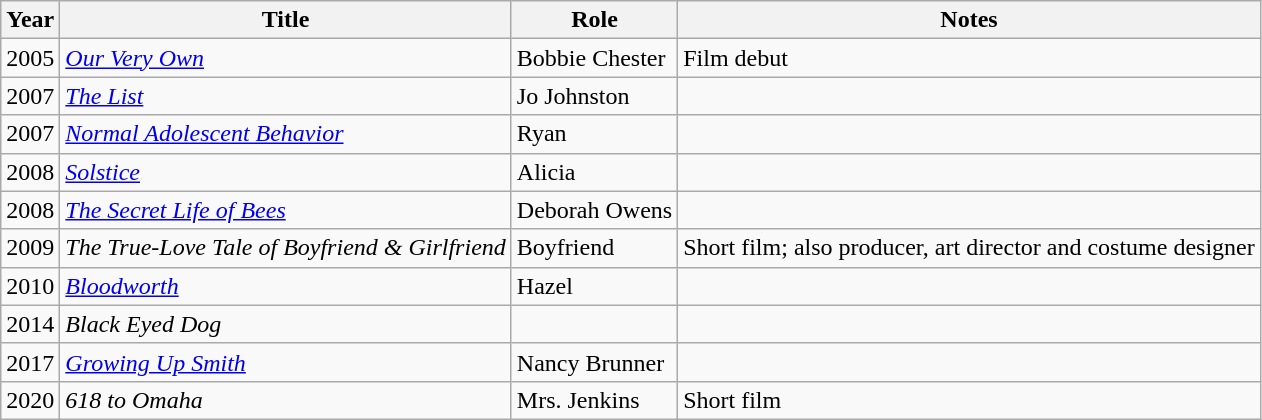<table class="wikitable sortable">
<tr>
<th>Year</th>
<th>Title</th>
<th>Role</th>
<th class="unsortable">Notes</th>
</tr>
<tr>
<td>2005</td>
<td><em><a href='#'>Our Very Own</a></em></td>
<td>Bobbie Chester</td>
<td>Film debut</td>
</tr>
<tr>
<td>2007</td>
<td><em><a href='#'>The List</a></em></td>
<td>Jo Johnston</td>
<td></td>
</tr>
<tr>
<td>2007</td>
<td><em><a href='#'>Normal Adolescent Behavior</a></em></td>
<td>Ryan</td>
<td></td>
</tr>
<tr>
<td>2008</td>
<td><em><a href='#'>Solstice</a></em></td>
<td>Alicia</td>
<td></td>
</tr>
<tr>
<td>2008</td>
<td><em><a href='#'>The Secret Life of Bees</a></em></td>
<td>Deborah Owens</td>
<td></td>
</tr>
<tr>
<td>2009</td>
<td><em>The True-Love Tale of Boyfriend & Girlfriend</em></td>
<td>Boyfriend</td>
<td>Short film; also producer, art director and costume designer</td>
</tr>
<tr>
<td>2010</td>
<td><em><a href='#'>Bloodworth</a></em></td>
<td>Hazel</td>
<td></td>
</tr>
<tr>
<td>2014</td>
<td><em>Black Eyed Dog</em></td>
<td></td>
<td></td>
</tr>
<tr>
<td>2017</td>
<td><em><a href='#'>Growing Up Smith</a></em></td>
<td>Nancy Brunner</td>
<td></td>
</tr>
<tr>
<td>2020</td>
<td><em>618 to Omaha</em></td>
<td>Mrs. Jenkins</td>
<td>Short film</td>
</tr>
</table>
